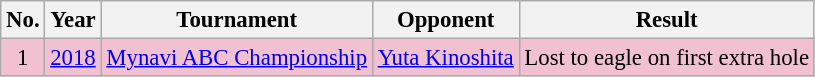<table class="wikitable" style="font-size:95%;">
<tr>
<th>No.</th>
<th>Year</th>
<th>Tournament</th>
<th>Opponent</th>
<th>Result</th>
</tr>
<tr style="background:#F2C1D1;">
<td align=center>1</td>
<td><a href='#'>2018</a></td>
<td><a href='#'>Mynavi ABC Championship</a></td>
<td> <a href='#'>Yuta Kinoshita</a></td>
<td>Lost to eagle on first extra hole</td>
</tr>
</table>
